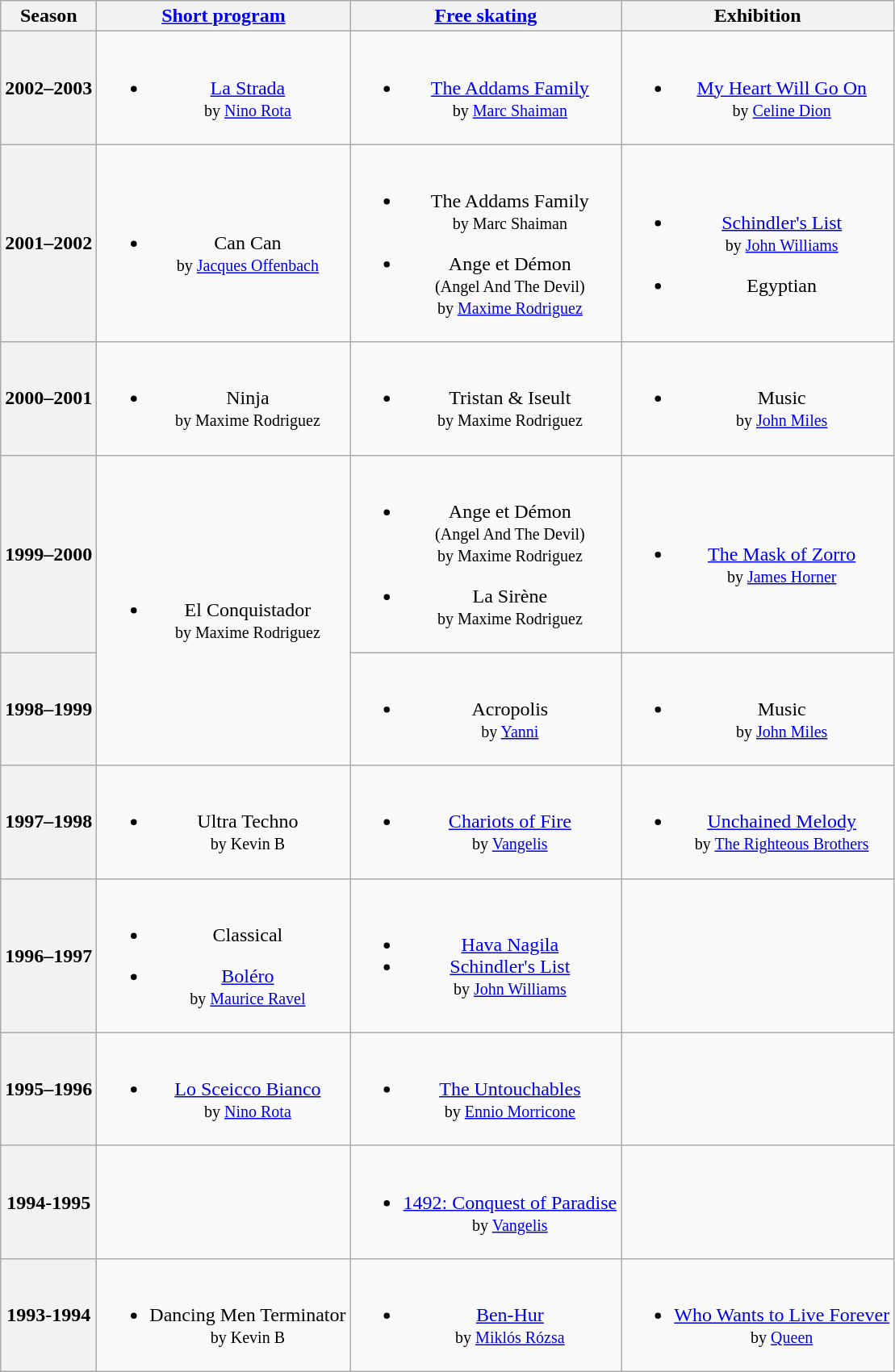<table class=wikitable style=text-align:center>
<tr>
<th>Season</th>
<th><a href='#'>Short program</a></th>
<th><a href='#'>Free skating</a></th>
<th>Exhibition</th>
</tr>
<tr>
<th>2002–2003 <br> </th>
<td><br><ul><li><a href='#'>La Strada</a> <br><small> by <a href='#'>Nino Rota</a> </small></li></ul></td>
<td><br><ul><li><a href='#'>The Addams Family</a> <br><small> by <a href='#'>Marc Shaiman</a> </small></li></ul></td>
<td><br><ul><li><a href='#'>My Heart Will Go On</a> <br><small> by <a href='#'>Celine Dion</a> </small></li></ul></td>
</tr>
<tr>
<th>2001–2002 <br> </th>
<td><br><ul><li>Can Can <br><small> by <a href='#'>Jacques Offenbach</a> </small></li></ul></td>
<td><br><ul><li>The Addams Family <br><small> by Marc Shaiman </small></li></ul><ul><li>Ange et Démon <br><small> (Angel And The Devil)</small> <br><small> by <a href='#'>Maxime Rodriguez</a> </small></li></ul></td>
<td><br><ul><li><a href='#'>Schindler's List</a> <br><small> by <a href='#'>John Williams</a> </small></li></ul><ul><li>Egyptian</li></ul></td>
</tr>
<tr>
<th>2000–2001 <br> </th>
<td><br><ul><li>Ninja <br><small> by Maxime Rodriguez </small></li></ul></td>
<td><br><ul><li>Tristan & Iseult <br><small> by Maxime Rodriguez </small></li></ul></td>
<td><br><ul><li>Music <br><small> by <a href='#'>John Miles</a> </small></li></ul></td>
</tr>
<tr>
<th>1999–2000</th>
<td rowspan=2><br><ul><li>El Conquistador <br><small> by Maxime Rodriguez </small></li></ul></td>
<td><br><ul><li>Ange et Démon <br><small> (Angel And The Devil) <br> by Maxime Rodriguez </small></li></ul><ul><li>La Sirène <br><small> by Maxime Rodriguez </small></li></ul></td>
<td><br><ul><li><a href='#'>The Mask of Zorro</a> <br><small> by <a href='#'>James Horner</a></small></li></ul></td>
</tr>
<tr>
<th>1998–1999</th>
<td><br><ul><li>Acropolis <br><small> by <a href='#'>Yanni</a> </small></li></ul></td>
<td><br><ul><li>Music <br><small> by <a href='#'>John Miles</a> </small></li></ul></td>
</tr>
<tr>
<th>1997–1998</th>
<td><br><ul><li>Ultra Techno <br><small> by Kevin B </small></li></ul></td>
<td><br><ul><li><a href='#'>Chariots of Fire</a> <br><small> by <a href='#'>Vangelis</a> </small></li></ul></td>
<td><br><ul><li><a href='#'>Unchained Melody</a> <br><small> by <a href='#'>The Righteous Brothers</a> </small></li></ul></td>
</tr>
<tr>
<th>1996–1997 <br> </th>
<td><br><ul><li>Classical</li></ul><ul><li><a href='#'>Boléro</a> <br><small> by <a href='#'>Maurice Ravel</a> </small></li></ul></td>
<td><br><ul><li><a href='#'>Hava Nagila</a></li><li><a href='#'>Schindler's List</a> <br><small> by <a href='#'>John Williams</a> </small></li></ul></td>
<td></td>
</tr>
<tr>
<th>1995–1996</th>
<td><br><ul><li><a href='#'>Lo Sceicco Bianco</a> <br><small> by <a href='#'>Nino Rota</a></small></li></ul></td>
<td><br><ul><li><a href='#'>The Untouchables</a> <br><small> by <a href='#'>Ennio Morricone</a> </small></li></ul></td>
</tr>
<tr>
<th>1994-1995</th>
<td></td>
<td><br><ul><li><a href='#'>1492: Conquest of Paradise</a> <br><small> by <a href='#'>Vangelis</a> </small></li></ul></td>
<td></td>
</tr>
<tr>
<th>1993-1994</th>
<td><br><ul><li>Dancing Men Terminator <br><small> by Kevin B </small></li></ul></td>
<td><br><ul><li><a href='#'>Ben-Hur</a> <br><small> by <a href='#'>Miklós Rózsa</a></small></li></ul></td>
<td><br><ul><li><a href='#'>Who Wants to Live Forever</a> <br><small> by <a href='#'>Queen</a> </small></li></ul></td>
</tr>
</table>
